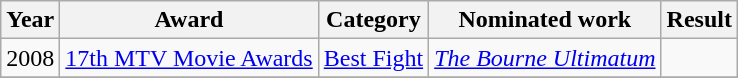<table class="wikitable sortable plainrowheaders" style="text-align:center;">
<tr>
<th>Year</th>
<th>Award</th>
<th>Category</th>
<th>Nominated work</th>
<th>Result</th>
</tr>
<tr>
<td>2008</td>
<td><a href='#'>17th MTV Movie Awards</a></td>
<td><a href='#'>Best Fight</a> </td>
<td><em><a href='#'>The Bourne Ultimatum</a></em></td>
<td></td>
</tr>
<tr>
</tr>
</table>
